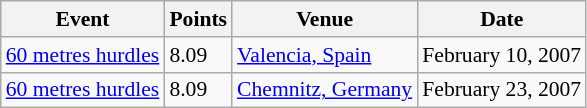<table class=wikitable style="font-size:90%">
<tr>
<th>Event</th>
<th>Points</th>
<th>Venue</th>
<th>Date</th>
</tr>
<tr>
<td><a href='#'>60 metres hurdles</a></td>
<td>8.09</td>
<td><a href='#'>Valencia, Spain</a></td>
<td>February 10, 2007</td>
</tr>
<tr>
<td><a href='#'>60 metres hurdles</a></td>
<td>8.09</td>
<td><a href='#'>Chemnitz, Germany</a></td>
<td>February 23, 2007</td>
</tr>
</table>
